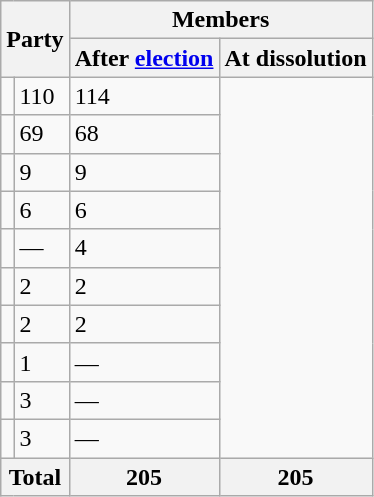<table class="wikitable">
<tr>
<th colspan="2" rowspan="2">Party</th>
<th colspan="2">Members</th>
</tr>
<tr>
<th>After <a href='#'>election</a></th>
<th>At dissolution</th>
</tr>
<tr>
<td></td>
<td>110</td>
<td>114</td>
</tr>
<tr>
<td></td>
<td>69</td>
<td>68</td>
</tr>
<tr>
<td></td>
<td>9</td>
<td>9</td>
</tr>
<tr>
<td></td>
<td>6</td>
<td>6</td>
</tr>
<tr>
<td></td>
<td>—</td>
<td>4</td>
</tr>
<tr>
<td></td>
<td>2</td>
<td>2</td>
</tr>
<tr>
<td></td>
<td>2</td>
<td>2</td>
</tr>
<tr>
<td></td>
<td>1</td>
<td>—</td>
</tr>
<tr>
<td></td>
<td>3</td>
<td>—</td>
</tr>
<tr>
<td></td>
<td>3</td>
<td>—</td>
</tr>
<tr>
<th colspan="2">Total</th>
<th>205</th>
<th>205</th>
</tr>
</table>
